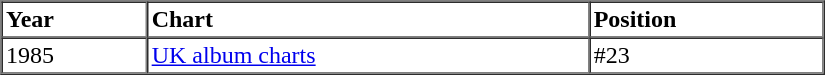<table border=1 cellspacing=0 cellpadding=2 width="550px">
<tr>
<th align="left">Year</th>
<th align="left">Chart</th>
<th align="left">Position</th>
</tr>
<tr>
<td>1985</td>
<td><a href='#'>UK album charts</a></td>
<td>#23</td>
</tr>
</table>
